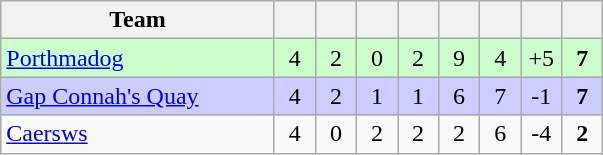<table class="wikitable" style="text-align: center;">
<tr>
<th width=175>Team</th>
<th width=20></th>
<th width=20></th>
<th width=20></th>
<th width=20></th>
<th width=20></th>
<th width=20></th>
<th width=20></th>
<th width=20></th>
</tr>
<tr bgcolor="#ccffcc">
<td align=left><a href='#'>Porthmadog</a></td>
<td>4</td>
<td>2</td>
<td>0</td>
<td>2</td>
<td>9</td>
<td>4</td>
<td>+5</td>
<td><strong>7</strong></td>
</tr>
<tr bgcolor="#ccccff">
<td align=left><a href='#'>Gap Connah's Quay</a></td>
<td>4</td>
<td>2</td>
<td>1</td>
<td>1</td>
<td>6</td>
<td>7</td>
<td>-1</td>
<td><strong>7</strong></td>
</tr>
<tr>
<td align=left><a href='#'>Caersws</a></td>
<td>4</td>
<td>0</td>
<td>2</td>
<td>2</td>
<td>2</td>
<td>6</td>
<td>-4</td>
<td><strong>2</strong></td>
</tr>
</table>
